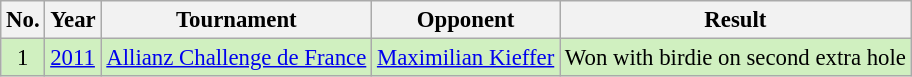<table class="wikitable" style="font-size:95%;">
<tr>
<th>No.</th>
<th>Year</th>
<th>Tournament</th>
<th>Opponent</th>
<th>Result</th>
</tr>
<tr style="background:#D0F0C0;">
<td align=center>1</td>
<td><a href='#'>2011</a></td>
<td><a href='#'>Allianz Challenge de France</a></td>
<td> <a href='#'>Maximilian Kieffer</a></td>
<td>Won with birdie on second extra hole</td>
</tr>
</table>
